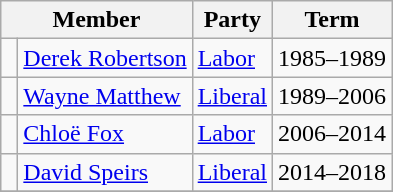<table class="wikitable">
<tr>
<th colspan="2">Member</th>
<th>Party</th>
<th>Term</th>
</tr>
<tr>
<td> </td>
<td><a href='#'>Derek Robertson</a></td>
<td><a href='#'>Labor</a></td>
<td>1985–1989</td>
</tr>
<tr>
<td> </td>
<td><a href='#'>Wayne Matthew</a></td>
<td><a href='#'>Liberal</a></td>
<td>1989–2006</td>
</tr>
<tr>
<td> </td>
<td><a href='#'>Chloë Fox</a></td>
<td><a href='#'>Labor</a></td>
<td>2006–2014</td>
</tr>
<tr>
<td> </td>
<td><a href='#'>David Speirs</a></td>
<td><a href='#'>Liberal</a></td>
<td>2014–2018</td>
</tr>
<tr>
</tr>
</table>
